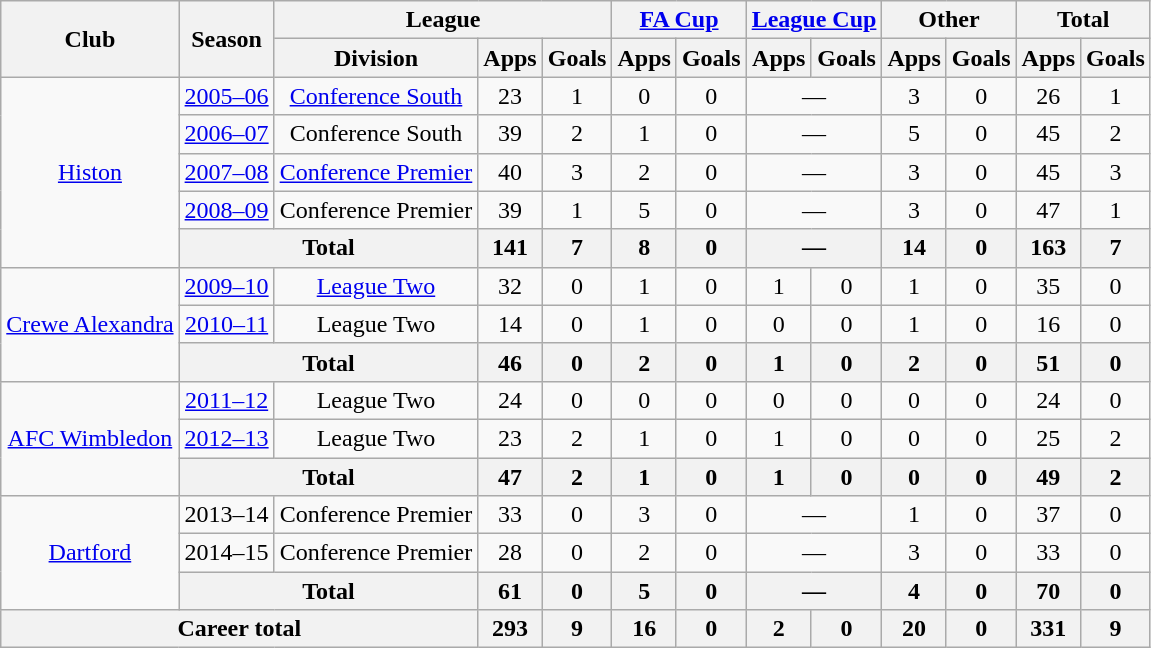<table class="wikitable" style="text-align: center;">
<tr>
<th rowspan="2">Club</th>
<th rowspan="2">Season</th>
<th colspan="3">League</th>
<th colspan="2"><a href='#'>FA Cup</a></th>
<th colspan="2"><a href='#'>League Cup</a></th>
<th colspan="2">Other</th>
<th colspan="2">Total</th>
</tr>
<tr>
<th>Division</th>
<th>Apps</th>
<th>Goals</th>
<th>Apps</th>
<th>Goals</th>
<th>Apps</th>
<th>Goals</th>
<th>Apps</th>
<th>Goals</th>
<th>Apps</th>
<th>Goals</th>
</tr>
<tr>
<td rowspan="5"><a href='#'>Histon</a></td>
<td><a href='#'>2005–06</a></td>
<td><a href='#'>Conference South</a></td>
<td>23</td>
<td>1</td>
<td>0</td>
<td>0</td>
<td colspan="2">—</td>
<td>3</td>
<td>0</td>
<td>26</td>
<td>1</td>
</tr>
<tr>
<td><a href='#'>2006–07</a></td>
<td>Conference South</td>
<td>39</td>
<td>2</td>
<td>1</td>
<td>0</td>
<td colspan="2">—</td>
<td>5</td>
<td>0</td>
<td>45</td>
<td>2</td>
</tr>
<tr>
<td><a href='#'>2007–08</a></td>
<td><a href='#'>Conference Premier</a></td>
<td>40</td>
<td>3</td>
<td>2</td>
<td>0</td>
<td colspan="2">—</td>
<td>3</td>
<td>0</td>
<td>45</td>
<td>3</td>
</tr>
<tr>
<td><a href='#'>2008–09</a></td>
<td>Conference Premier</td>
<td>39</td>
<td>1</td>
<td>5</td>
<td>0</td>
<td colspan="2">—</td>
<td>3</td>
<td>0</td>
<td>47</td>
<td>1</td>
</tr>
<tr>
<th colspan="2">Total</th>
<th>141</th>
<th>7</th>
<th>8</th>
<th>0</th>
<th colspan="2">—</th>
<th>14</th>
<th>0</th>
<th>163</th>
<th>7</th>
</tr>
<tr>
<td rowspan="3"><a href='#'>Crewe Alexandra</a></td>
<td><a href='#'>2009–10</a></td>
<td><a href='#'>League Two</a></td>
<td>32</td>
<td>0</td>
<td>1</td>
<td>0</td>
<td>1</td>
<td>0</td>
<td>1</td>
<td>0</td>
<td>35</td>
<td>0</td>
</tr>
<tr>
<td><a href='#'>2010–11</a></td>
<td>League Two</td>
<td>14</td>
<td>0</td>
<td>1</td>
<td>0</td>
<td>0</td>
<td>0</td>
<td>1</td>
<td>0</td>
<td>16</td>
<td>0</td>
</tr>
<tr>
<th colspan="2">Total</th>
<th>46</th>
<th>0</th>
<th>2</th>
<th>0</th>
<th>1</th>
<th>0</th>
<th>2</th>
<th>0</th>
<th>51</th>
<th>0</th>
</tr>
<tr>
<td rowspan="3"><a href='#'>AFC Wimbledon</a></td>
<td><a href='#'>2011–12</a></td>
<td>League Two</td>
<td>24</td>
<td>0</td>
<td>0</td>
<td>0</td>
<td>0</td>
<td>0</td>
<td>0</td>
<td>0</td>
<td>24</td>
<td>0</td>
</tr>
<tr>
<td><a href='#'>2012–13</a></td>
<td>League Two</td>
<td>23</td>
<td>2</td>
<td>1</td>
<td>0</td>
<td>1</td>
<td>0</td>
<td>0</td>
<td>0</td>
<td>25</td>
<td>2</td>
</tr>
<tr>
<th colspan="2">Total</th>
<th>47</th>
<th>2</th>
<th>1</th>
<th>0</th>
<th>1</th>
<th>0</th>
<th>0</th>
<th>0</th>
<th>49</th>
<th>2</th>
</tr>
<tr>
<td rowspan="3"><a href='#'>Dartford</a></td>
<td>2013–14</td>
<td>Conference Premier</td>
<td>33</td>
<td>0</td>
<td>3</td>
<td>0</td>
<td colspan="2">—</td>
<td>1</td>
<td>0</td>
<td>37</td>
<td>0</td>
</tr>
<tr>
<td>2014–15</td>
<td>Conference Premier</td>
<td>28</td>
<td>0</td>
<td>2</td>
<td>0</td>
<td colspan="2">—</td>
<td>3</td>
<td>0</td>
<td>33</td>
<td>0</td>
</tr>
<tr>
<th colspan="2">Total</th>
<th>61</th>
<th>0</th>
<th>5</th>
<th>0</th>
<th colspan="2">—</th>
<th>4</th>
<th>0</th>
<th>70</th>
<th>0</th>
</tr>
<tr>
<th colspan="3">Career total</th>
<th>293</th>
<th>9</th>
<th>16</th>
<th>0</th>
<th>2</th>
<th>0</th>
<th>20</th>
<th>0</th>
<th>331</th>
<th>9</th>
</tr>
</table>
